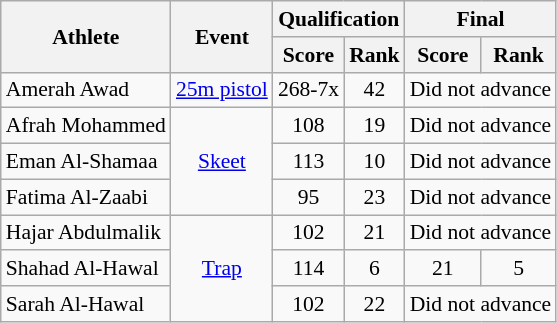<table class="wikitable" style="text-align:center; font-size:90%">
<tr>
<th rowspan="2">Athlete</th>
<th rowspan="2">Event</th>
<th colspan="2">Qualification</th>
<th colspan="2">Final</th>
</tr>
<tr>
<th>Score</th>
<th>Rank</th>
<th>Score</th>
<th>Rank</th>
</tr>
<tr>
<td align=left>Amerah Awad</td>
<td><a href='#'>25m pistol</a></td>
<td>268-7x</td>
<td>42</td>
<td colspan=2>Did not advance</td>
</tr>
<tr>
<td align=left>Afrah Mohammed</td>
<td rowspan="3"><a href='#'>Skeet</a></td>
<td>108</td>
<td>19</td>
<td colspan=2>Did not advance</td>
</tr>
<tr>
<td align=left>Eman Al-Shamaa</td>
<td>113</td>
<td>10</td>
<td colspan=2>Did not advance</td>
</tr>
<tr>
<td align=left>Fatima Al-Zaabi</td>
<td>95</td>
<td>23</td>
<td colspan=2>Did not advance</td>
</tr>
<tr>
<td align=left>Hajar Abdulmalik</td>
<td rowspan="3"><a href='#'>Trap</a></td>
<td>102</td>
<td>21</td>
<td colspan=2>Did not advance</td>
</tr>
<tr>
<td align=left>Shahad Al-Hawal</td>
<td>114</td>
<td>6</td>
<td>21</td>
<td>5</td>
</tr>
<tr>
<td align=left>Sarah Al-Hawal</td>
<td>102</td>
<td>22</td>
<td colspan=2>Did not advance</td>
</tr>
</table>
